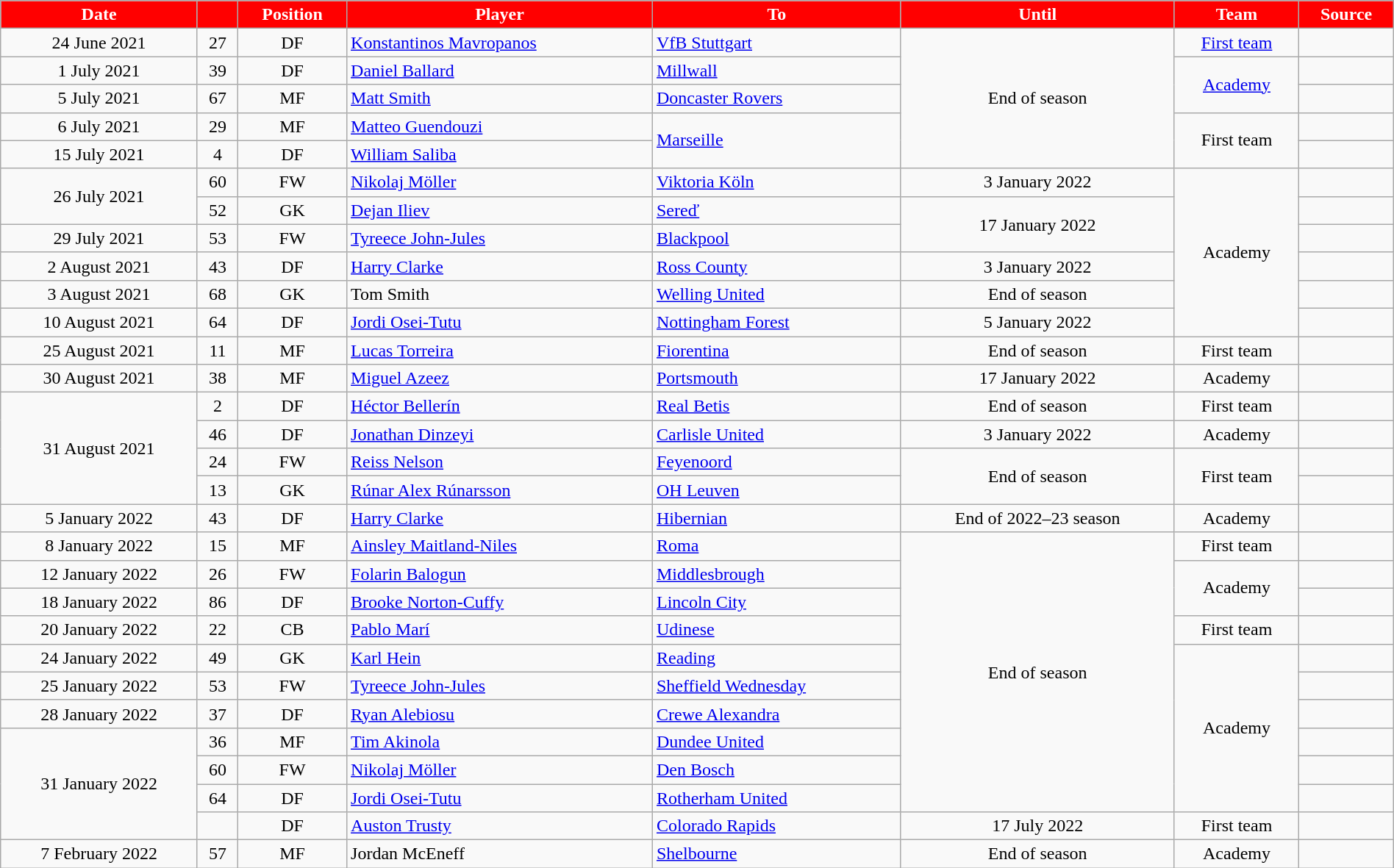<table class="wikitable sortable" style="text-align:center; width:100%;">
<tr>
<th scope="col" style="background:#FF0000; color:white;">Date</th>
<th scope="col" style="background:#FF0000; color:white;"></th>
<th scope="col" style="background:#FF0000; color:white;">Position</th>
<th scope="col" style="background:#FF0000; color:white;">Player</th>
<th scope="col" style="background:#FF0000; color:white;">To</th>
<th scope="col" style="background:#FF0000; color:white;" data-sort-type="currency">Until</th>
<th scope="col" style="background:#FF0000; color:white;">Team</th>
<th scope="col" style="background:#FF0000; color:white;" class="unsortable">Source</th>
</tr>
<tr>
<td>24 June 2021</td>
<td>27</td>
<td>DF</td>
<td align="left"> <a href='#'>Konstantinos Mavropanos</a></td>
<td align="left"> <a href='#'>VfB Stuttgart</a></td>
<td rowspan="5">End of season</td>
<td><a href='#'>First team</a></td>
<td></td>
</tr>
<tr>
<td>1 July 2021</td>
<td>39</td>
<td>DF</td>
<td align="left"> <a href='#'>Daniel Ballard</a></td>
<td align="left"> <a href='#'>Millwall</a></td>
<td rowspan="2"><a href='#'>Academy</a></td>
<td></td>
</tr>
<tr>
<td>5 July 2021</td>
<td>67</td>
<td>MF</td>
<td align="left"> <a href='#'>Matt Smith</a></td>
<td align="left"> <a href='#'>Doncaster Rovers</a></td>
<td></td>
</tr>
<tr>
<td>6 July 2021</td>
<td>29</td>
<td>MF</td>
<td align="left"> <a href='#'>Matteo Guendouzi</a></td>
<td align="left" rowspan="2"> <a href='#'>Marseille</a></td>
<td rowspan="2">First team</td>
<td></td>
</tr>
<tr>
<td>15 July 2021</td>
<td>4</td>
<td>DF</td>
<td align="left"> <a href='#'>William Saliba</a></td>
<td></td>
</tr>
<tr>
<td rowspan="2">26 July 2021</td>
<td>60</td>
<td>FW</td>
<td align="left"> <a href='#'>Nikolaj Möller</a></td>
<td align="left"> <a href='#'>Viktoria Köln</a></td>
<td>3 January 2022</td>
<td rowspan="6">Academy</td>
<td></td>
</tr>
<tr>
<td>52</td>
<td>GK</td>
<td align="left"> <a href='#'>Dejan Iliev</a></td>
<td align="left"> <a href='#'>Sereď</a></td>
<td rowspan="2">17 January 2022</td>
<td></td>
</tr>
<tr>
<td>29 July 2021</td>
<td>53</td>
<td>FW</td>
<td align="left"> <a href='#'>Tyreece John-Jules</a></td>
<td align="left"> <a href='#'>Blackpool</a></td>
<td></td>
</tr>
<tr>
<td>2 August 2021</td>
<td>43</td>
<td>DF</td>
<td align="left"> <a href='#'>Harry Clarke</a></td>
<td align="left"> <a href='#'>Ross County</a></td>
<td>3 January 2022</td>
<td></td>
</tr>
<tr>
<td>3 August 2021</td>
<td>68</td>
<td>GK</td>
<td align="left"> Tom Smith</td>
<td align="left"> <a href='#'>Welling United</a></td>
<td>End of season</td>
<td></td>
</tr>
<tr>
<td>10 August 2021</td>
<td>64</td>
<td>DF</td>
<td align="left"> <a href='#'>Jordi Osei-Tutu</a></td>
<td align="left"> <a href='#'>Nottingham Forest</a></td>
<td>5 January 2022</td>
<td></td>
</tr>
<tr>
<td>25 August 2021</td>
<td>11</td>
<td>MF</td>
<td align="left"> <a href='#'>Lucas Torreira</a></td>
<td align="left"> <a href='#'>Fiorentina</a></td>
<td>End of season</td>
<td>First team</td>
<td></td>
</tr>
<tr>
<td>30 August 2021</td>
<td>38</td>
<td>MF</td>
<td align="left"> <a href='#'>Miguel Azeez</a></td>
<td align="left"> <a href='#'>Portsmouth</a></td>
<td>17 January 2022</td>
<td>Academy</td>
<td></td>
</tr>
<tr>
<td rowspan="4">31 August 2021</td>
<td>2</td>
<td>DF</td>
<td align="left"> <a href='#'>Héctor Bellerín</a></td>
<td align="left"> <a href='#'>Real Betis</a></td>
<td>End of season</td>
<td>First team</td>
<td></td>
</tr>
<tr>
<td>46</td>
<td>DF</td>
<td align="left"> <a href='#'>Jonathan Dinzeyi</a></td>
<td align="left"> <a href='#'>Carlisle United</a></td>
<td>3 January 2022</td>
<td>Academy</td>
<td></td>
</tr>
<tr>
<td>24</td>
<td>FW</td>
<td align="left"> <a href='#'>Reiss Nelson</a></td>
<td align="left"> <a href='#'>Feyenoord</a></td>
<td rowspan="2">End of season</td>
<td rowspan="2">First team</td>
<td></td>
</tr>
<tr>
<td>13</td>
<td>GK</td>
<td align="left"> <a href='#'>Rúnar Alex Rúnarsson</a></td>
<td align="left"> <a href='#'>OH Leuven</a></td>
<td></td>
</tr>
<tr>
<td>5 January 2022</td>
<td>43</td>
<td>DF</td>
<td align="left"> <a href='#'>Harry Clarke</a></td>
<td align="left"> <a href='#'>Hibernian</a></td>
<td>End of 2022–23 season</td>
<td>Academy</td>
<td></td>
</tr>
<tr>
<td>8 January 2022</td>
<td>15</td>
<td>MF</td>
<td align="left"> <a href='#'>Ainsley Maitland-Niles</a></td>
<td align="left"> <a href='#'>Roma</a></td>
<td rowspan="10">End of season</td>
<td>First team</td>
<td></td>
</tr>
<tr>
<td>12 January 2022</td>
<td>26</td>
<td>FW</td>
<td align="left"> <a href='#'>Folarin Balogun</a></td>
<td align="left"> <a href='#'>Middlesbrough</a></td>
<td rowspan="2">Academy</td>
<td></td>
</tr>
<tr>
<td>18 January 2022</td>
<td>86</td>
<td>DF</td>
<td align="left"> <a href='#'>Brooke Norton-Cuffy</a></td>
<td align="left"> <a href='#'>Lincoln City</a></td>
<td></td>
</tr>
<tr>
<td>20 January 2022</td>
<td>22</td>
<td>CB</td>
<td align="left"> <a href='#'>Pablo Marí</a></td>
<td align="left"> <a href='#'>Udinese</a></td>
<td>First team</td>
<td></td>
</tr>
<tr>
<td>24 January 2022</td>
<td>49</td>
<td>GK</td>
<td align="left"> <a href='#'>Karl Hein</a></td>
<td align="left"> <a href='#'>Reading</a></td>
<td rowspan="6">Academy</td>
<td></td>
</tr>
<tr>
<td>25 January 2022</td>
<td>53</td>
<td>FW</td>
<td align="left"> <a href='#'>Tyreece John-Jules</a></td>
<td align="left"> <a href='#'>Sheffield Wednesday</a></td>
<td></td>
</tr>
<tr>
<td>28 January 2022</td>
<td>37</td>
<td>DF</td>
<td align="left"> <a href='#'>Ryan Alebiosu</a></td>
<td align="left"> <a href='#'>Crewe Alexandra</a></td>
<td></td>
</tr>
<tr>
<td rowspan="4">31 January 2022</td>
<td>36</td>
<td>MF</td>
<td align="left"> <a href='#'>Tim Akinola</a></td>
<td align="left"> <a href='#'>Dundee United</a></td>
<td></td>
</tr>
<tr>
<td>60</td>
<td>FW</td>
<td align="left"> <a href='#'>Nikolaj Möller</a></td>
<td align="left"> <a href='#'>Den Bosch</a></td>
<td></td>
</tr>
<tr>
<td>64</td>
<td>DF</td>
<td align="left"> <a href='#'>Jordi Osei-Tutu</a></td>
<td align="left"> <a href='#'>Rotherham United</a></td>
<td></td>
</tr>
<tr>
<td></td>
<td>DF</td>
<td align="left"> <a href='#'>Auston Trusty</a></td>
<td align="left"> <a href='#'>Colorado Rapids</a></td>
<td>17 July 2022</td>
<td>First team</td>
<td></td>
</tr>
<tr>
<td>7 February 2022</td>
<td>57</td>
<td>MF</td>
<td align="left"> Jordan McEneff</td>
<td align="left"> <a href='#'>Shelbourne</a></td>
<td>End of season</td>
<td>Academy</td>
<td></td>
</tr>
</table>
